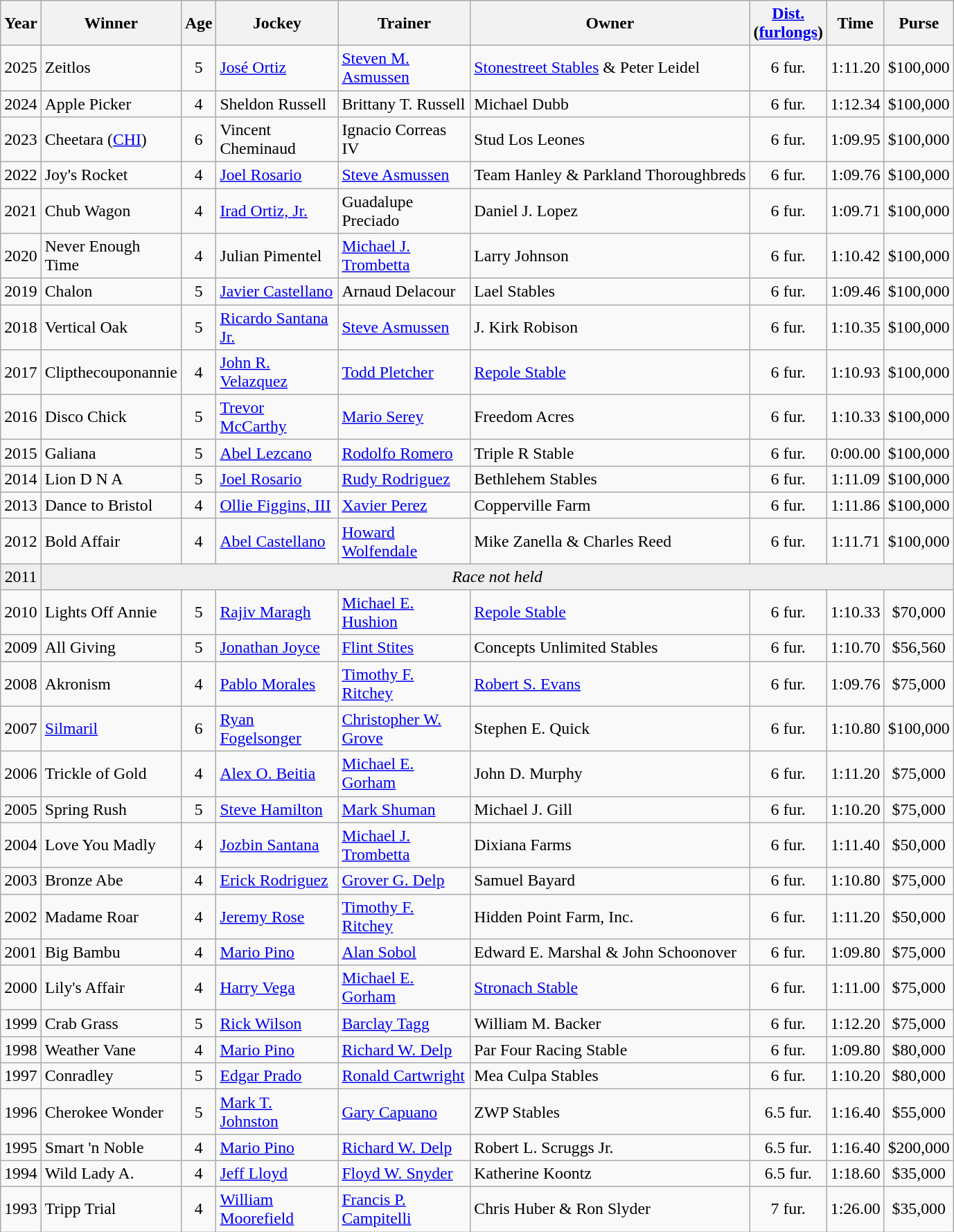<table class="wikitable sortable" style="font-size:99%">
<tr>
<th style="width:30px">Year<br></th>
<th style="width:110px">Winner<br></th>
<th style="width:20px">Age<br></th>
<th style="width:110px">Jockey<br></th>
<th style="width:120px">Trainer<br></th>
<th>Owner<br></th>
<th style="width:25px"><a href='#'>Dist.</a><br> <span>(<a href='#'>furlongs</a>)</span></th>
<th style="width:25px">Time<br></th>
<th style="width:25px">Purse<br></th>
</tr>
<tr>
<td align="center">2025</td>
<td>Zeitlos</td>
<td align="center">5</td>
<td><a href='#'>José Ortiz</a></td>
<td><a href='#'>Steven M. Asmussen</a></td>
<td><a href='#'>Stonestreet Stables</a> & Peter Leidel</td>
<td align="center">6 fur.</td>
<td align="center">1:11.20</td>
<td align="center">$100,000</td>
</tr>
<tr>
<td align="center">2024</td>
<td>Apple Picker</td>
<td align="center">4</td>
<td>Sheldon Russell</td>
<td>Brittany T. Russell</td>
<td>Michael Dubb</td>
<td align="center">6 fur.</td>
<td align="center">1:12.34</td>
<td align="center">$100,000</td>
</tr>
<tr>
<td align="center">2023</td>
<td>Cheetara (<a href='#'>CHI</a>)</td>
<td align="center">6</td>
<td>Vincent Cheminaud</td>
<td>Ignacio Correas IV</td>
<td>Stud Los Leones</td>
<td align="center">6 fur.</td>
<td align="center">1:09.95</td>
<td align="center">$100,000</td>
</tr>
<tr>
<td align=center>2022</td>
<td>Joy's Rocket</td>
<td align=center>4</td>
<td><a href='#'>Joel Rosario</a></td>
<td><a href='#'>Steve Asmussen</a></td>
<td>Team Hanley & Parkland Thoroughbreds</td>
<td align=center>6 fur.</td>
<td align=center>1:09.76</td>
<td align=center>$100,000</td>
</tr>
<tr>
<td align=center>2021</td>
<td>Chub Wagon</td>
<td align=center>4</td>
<td><a href='#'>Irad Ortiz, Jr.</a></td>
<td>Guadalupe Preciado</td>
<td>Daniel J. Lopez</td>
<td align=center>6 fur.</td>
<td align=center>1:09.71</td>
<td align=center>$100,000</td>
</tr>
<tr>
<td align=center>2020</td>
<td>Never Enough Time</td>
<td align=center>4</td>
<td>Julian Pimentel</td>
<td><a href='#'>Michael J. Trombetta</a></td>
<td>Larry Johnson</td>
<td align=center>6 fur.</td>
<td align=center>1:10.42</td>
<td align=center>$100,000</td>
</tr>
<tr>
<td align=center>2019</td>
<td>Chalon</td>
<td align=center>5</td>
<td><a href='#'>Javier Castellano</a></td>
<td>Arnaud Delacour</td>
<td>Lael Stables</td>
<td align=center>6 fur.</td>
<td align=center>1:09.46</td>
<td align=center>$100,000</td>
</tr>
<tr>
<td align=center>2018</td>
<td>Vertical Oak</td>
<td align=center>5</td>
<td><a href='#'>Ricardo Santana Jr.</a></td>
<td><a href='#'>Steve Asmussen</a></td>
<td>J. Kirk Robison</td>
<td align=center>6 fur.</td>
<td align=center>1:10.35</td>
<td align=center>$100,000</td>
</tr>
<tr>
<td align=center>2017</td>
<td>Clipthecouponannie</td>
<td align=center>4</td>
<td><a href='#'>John R. Velazquez</a></td>
<td><a href='#'>Todd Pletcher</a></td>
<td><a href='#'>Repole Stable</a></td>
<td align=center>6 fur.</td>
<td align=center>1:10.93</td>
<td align=center>$100,000</td>
</tr>
<tr>
<td align=center>2016</td>
<td>Disco Chick</td>
<td align=center>5</td>
<td><a href='#'>Trevor McCarthy</a></td>
<td><a href='#'>Mario Serey</a></td>
<td>Freedom Acres</td>
<td align=center>6 fur.</td>
<td align=center>1:10.33</td>
<td align=center>$100,000</td>
</tr>
<tr>
<td align=center>2015</td>
<td>Galiana</td>
<td align=center>5</td>
<td><a href='#'>Abel Lezcano</a></td>
<td><a href='#'>Rodolfo Romero</a></td>
<td>Triple R Stable</td>
<td align=center>6 fur.</td>
<td align=center>0:00.00</td>
<td align=center>$100,000</td>
</tr>
<tr>
<td align=center>2014</td>
<td>Lion D N A</td>
<td align=center>5</td>
<td><a href='#'>Joel Rosario</a></td>
<td><a href='#'>Rudy Rodriguez</a></td>
<td>Bethlehem Stables</td>
<td align=center>6 fur.</td>
<td align=center>1:11.09</td>
<td align=center>$100,000</td>
</tr>
<tr>
<td align=center>2013</td>
<td>Dance to Bristol</td>
<td align=center>4</td>
<td><a href='#'>Ollie Figgins, III</a></td>
<td><a href='#'>Xavier Perez</a></td>
<td>Copperville Farm</td>
<td align=center>6 fur.</td>
<td align=center>1:11.86</td>
<td align=center>$100,000</td>
</tr>
<tr>
<td align=center>2012</td>
<td>Bold Affair</td>
<td align=center>4</td>
<td><a href='#'>Abel Castellano</a></td>
<td><a href='#'>Howard Wolfendale</a></td>
<td>Mike Zanella & Charles Reed</td>
<td align=center>6 fur.</td>
<td align=center>1:11.71</td>
<td align=center>$100,000</td>
</tr>
<tr bgcolor="#eeeeee">
<td align=center>2011</td>
<td align=center  colspan=8><em>Race not held</em></td>
</tr>
<tr>
<td align=center>2010</td>
<td>Lights Off Annie</td>
<td align=center>5</td>
<td><a href='#'>Rajiv Maragh</a></td>
<td><a href='#'>Michael E. Hushion</a></td>
<td><a href='#'>Repole Stable</a></td>
<td align=center>6 fur.</td>
<td align=center>1:10.33</td>
<td align=center>$70,000</td>
</tr>
<tr>
<td align=center>2009</td>
<td>All Giving</td>
<td align=center>5</td>
<td><a href='#'>Jonathan Joyce</a></td>
<td><a href='#'>Flint Stites</a></td>
<td>Concepts Unlimited Stables</td>
<td align=center>6 fur.</td>
<td align=center>1:10.70</td>
<td align=center>$56,560</td>
</tr>
<tr>
<td align=center>2008</td>
<td>Akronism</td>
<td align=center>4</td>
<td><a href='#'>Pablo Morales</a></td>
<td><a href='#'>Timothy F. Ritchey</a></td>
<td><a href='#'>Robert S. Evans</a></td>
<td align=center>6 fur.</td>
<td align=center>1:09.76</td>
<td align=center>$75,000</td>
</tr>
<tr>
<td align=center>2007</td>
<td><a href='#'>Silmaril</a></td>
<td align=center>6</td>
<td><a href='#'>Ryan Fogelsonger</a></td>
<td><a href='#'>Christopher W. Grove</a></td>
<td>Stephen E. Quick</td>
<td align=center>6 fur.</td>
<td align=center>1:10.80</td>
<td align=center>$100,000</td>
</tr>
<tr>
<td align=center>2006</td>
<td>Trickle of Gold</td>
<td align=center>4</td>
<td><a href='#'>Alex O. Beitia</a></td>
<td><a href='#'>Michael E. Gorham</a></td>
<td>John D. Murphy</td>
<td align=center>6 fur.</td>
<td align=center>1:11.20</td>
<td align=center>$75,000</td>
</tr>
<tr>
<td align=center>2005</td>
<td>Spring Rush</td>
<td align=center>5</td>
<td><a href='#'>Steve Hamilton</a></td>
<td><a href='#'>Mark Shuman</a></td>
<td>Michael J. Gill</td>
<td align=center>6 fur.</td>
<td align=center>1:10.20</td>
<td align=center>$75,000</td>
</tr>
<tr>
<td align=center>2004</td>
<td>Love You Madly</td>
<td align=center>4</td>
<td><a href='#'>Jozbin Santana</a></td>
<td><a href='#'>Michael J. Trombetta</a></td>
<td>Dixiana Farms</td>
<td align=center>6 fur.</td>
<td align=center>1:11.40</td>
<td align=center>$50,000</td>
</tr>
<tr>
<td align=center>2003</td>
<td>Bronze Abe</td>
<td align=center>4</td>
<td><a href='#'>Erick Rodriguez</a></td>
<td><a href='#'>Grover G. Delp</a></td>
<td>Samuel Bayard</td>
<td align=center>6 fur.</td>
<td align=center>1:10.80</td>
<td align=center>$75,000</td>
</tr>
<tr>
<td align=center>2002</td>
<td>Madame Roar</td>
<td align=center>4</td>
<td><a href='#'>Jeremy Rose</a></td>
<td><a href='#'>Timothy F. Ritchey</a></td>
<td>Hidden Point Farm, Inc.</td>
<td align=center>6 fur.</td>
<td align=center>1:11.20</td>
<td align=center>$50,000</td>
</tr>
<tr>
<td align=center>2001</td>
<td>Big Bambu</td>
<td align=center>4</td>
<td><a href='#'>Mario Pino</a></td>
<td><a href='#'>Alan Sobol</a></td>
<td>Edward E. Marshal & John Schoonover</td>
<td align=center>6 fur.</td>
<td align=center>1:09.80</td>
<td align=center>$75,000</td>
</tr>
<tr>
<td align=center>2000</td>
<td>Lily's Affair</td>
<td align=center>4</td>
<td><a href='#'>Harry Vega</a></td>
<td><a href='#'>Michael E. Gorham</a></td>
<td><a href='#'>Stronach Stable</a></td>
<td align=center>6 fur.</td>
<td align=center>1:11.00</td>
<td align=center>$75,000</td>
</tr>
<tr>
<td align=center>1999</td>
<td>Crab Grass</td>
<td align=center>5</td>
<td><a href='#'>Rick Wilson</a></td>
<td><a href='#'>Barclay Tagg</a></td>
<td>William M. Backer</td>
<td align=center>6 fur.</td>
<td align=center>1:12.20</td>
<td align=center>$75,000</td>
</tr>
<tr>
<td align=center>1998</td>
<td>Weather Vane</td>
<td align=center>4</td>
<td><a href='#'>Mario Pino</a></td>
<td><a href='#'>Richard W. Delp</a></td>
<td>Par Four Racing Stable</td>
<td align=center>6 fur.</td>
<td align=center>1:09.80</td>
<td align=center>$80,000</td>
</tr>
<tr>
<td align=center>1997</td>
<td>Conradley</td>
<td align=center>5</td>
<td><a href='#'>Edgar Prado</a></td>
<td><a href='#'>Ronald Cartwright</a></td>
<td>Mea Culpa Stables</td>
<td align=center>6 fur.</td>
<td align=center>1:10.20</td>
<td align=center>$80,000</td>
</tr>
<tr>
<td align=center>1996</td>
<td>Cherokee Wonder</td>
<td align=center>5</td>
<td><a href='#'>Mark T. Johnston</a></td>
<td><a href='#'>Gary Capuano</a></td>
<td>ZWP Stables</td>
<td align=center>6.5 fur.</td>
<td align=center>1:16.40</td>
<td align=center>$55,000</td>
</tr>
<tr>
<td align=center>1995</td>
<td>Smart 'n Noble</td>
<td align=center>4</td>
<td><a href='#'>Mario Pino</a></td>
<td><a href='#'>Richard W. Delp</a></td>
<td>Robert L. Scruggs Jr.</td>
<td align=center>6.5 fur.</td>
<td align=center>1:16.40</td>
<td align=center>$200,000</td>
</tr>
<tr>
<td align=center>1994</td>
<td>Wild Lady A.</td>
<td align=center>4</td>
<td><a href='#'>Jeff Lloyd</a></td>
<td><a href='#'>Floyd W. Snyder</a></td>
<td>Katherine Koontz</td>
<td align=center>6.5 fur.</td>
<td align=center>1:18.60</td>
<td align=center>$35,000</td>
</tr>
<tr>
<td align=center>1993</td>
<td>Tripp Trial</td>
<td align=center>4</td>
<td><a href='#'>William Moorefield</a></td>
<td><a href='#'>Francis P. Campitelli</a></td>
<td>Chris Huber & Ron Slyder</td>
<td align=center>7 fur.</td>
<td align=center>1:26.00</td>
<td align=center>$35,000</td>
</tr>
</table>
